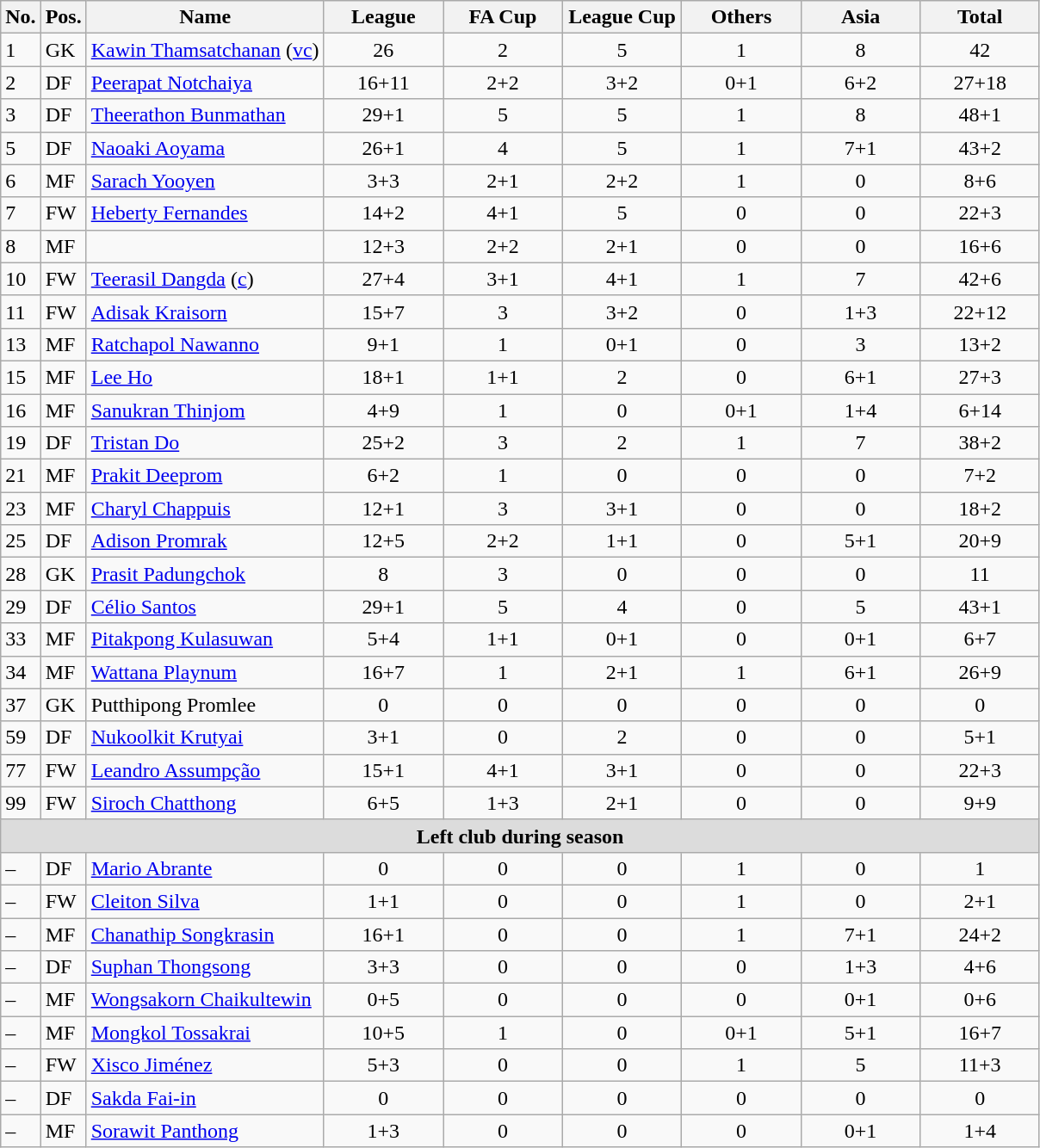<table class="wikitable" style="text-align:center">
<tr>
<th rowspan="1" valign="bottom">No.</th>
<th rowspan="1" valign="bottom">Pos.</th>
<th rowspan="1" valign="bottom">Name</th>
<th rowspan="1" width="85">League</th>
<th rowspan="1" width="85">FA Cup</th>
<th rowspan="1" width="85">League Cup</th>
<th rowspan="1" width="85">Others</th>
<th rowspan="1" width="85">Asia</th>
<th rowspan="1" width="85">Total</th>
</tr>
<tr>
<td align="left">1</td>
<td align="left">GK</td>
<td align="left"> <a href='#'>Kawin Thamsatchanan</a> (<a href='#'>vc</a>)</td>
<td>26</td>
<td>2</td>
<td>5</td>
<td>1</td>
<td>8</td>
<td>42</td>
</tr>
<tr>
<td align="left">2</td>
<td align="left">DF</td>
<td align="left"> <a href='#'>Peerapat Notchaiya</a></td>
<td>16+11</td>
<td>2+2</td>
<td>3+2</td>
<td>0+1</td>
<td>6+2</td>
<td>27+18</td>
</tr>
<tr>
<td align="left">3</td>
<td align="left">DF</td>
<td align="left"> <a href='#'>Theerathon Bunmathan</a></td>
<td>29+1</td>
<td>5</td>
<td>5</td>
<td>1</td>
<td>8</td>
<td>48+1</td>
</tr>
<tr>
<td align="left">5</td>
<td align="left">DF</td>
<td align="left"> <a href='#'>Naoaki Aoyama</a></td>
<td>26+1</td>
<td>4</td>
<td>5</td>
<td>1</td>
<td>7+1</td>
<td>43+2</td>
</tr>
<tr>
<td align="left">6</td>
<td align="left">MF</td>
<td align="left"> <a href='#'>Sarach Yooyen</a></td>
<td>3+3</td>
<td>2+1</td>
<td>2+2</td>
<td>1</td>
<td>0</td>
<td>8+6</td>
</tr>
<tr>
<td align="left">7</td>
<td align="left">FW</td>
<td align="left"> <a href='#'>Heberty Fernandes</a></td>
<td>14+2</td>
<td>4+1</td>
<td>5</td>
<td>0</td>
<td>0</td>
<td>22+3</td>
</tr>
<tr>
<td align="left">8</td>
<td align="left">MF</td>
<td align="left"></td>
<td>12+3</td>
<td>2+2</td>
<td>2+1</td>
<td>0</td>
<td>0</td>
<td>16+6</td>
</tr>
<tr>
<td align="left">10</td>
<td align="left">FW</td>
<td align="left"> <a href='#'>Teerasil Dangda</a> (<a href='#'>c</a>)</td>
<td>27+4</td>
<td>3+1</td>
<td>4+1</td>
<td>1</td>
<td>7</td>
<td>42+6</td>
</tr>
<tr>
<td align="left">11</td>
<td align="left">FW</td>
<td align="left"> <a href='#'>Adisak Kraisorn</a></td>
<td>15+7</td>
<td>3</td>
<td>3+2</td>
<td>0</td>
<td>1+3</td>
<td>22+12</td>
</tr>
<tr>
<td align="left">13</td>
<td align="left">MF</td>
<td align="left"> <a href='#'>Ratchapol Nawanno</a></td>
<td>9+1</td>
<td>1</td>
<td>0+1</td>
<td>0</td>
<td>3</td>
<td>13+2</td>
</tr>
<tr>
<td align="left">15</td>
<td align="left">MF</td>
<td align="left"> <a href='#'>Lee Ho</a></td>
<td>18+1</td>
<td>1+1</td>
<td>2</td>
<td>0</td>
<td>6+1</td>
<td>27+3</td>
</tr>
<tr>
<td align="left">16</td>
<td align="left">MF</td>
<td align="left"> <a href='#'>Sanukran Thinjom</a></td>
<td>4+9</td>
<td>1</td>
<td>0</td>
<td>0+1</td>
<td>1+4</td>
<td>6+14</td>
</tr>
<tr>
<td align="left">19</td>
<td align="left">DF</td>
<td align="left"> <a href='#'>Tristan Do</a></td>
<td>25+2</td>
<td>3</td>
<td>2</td>
<td>1</td>
<td>7</td>
<td>38+2</td>
</tr>
<tr>
<td align="left">21</td>
<td align="left">MF</td>
<td align="left"> <a href='#'>Prakit Deeprom</a></td>
<td>6+2</td>
<td>1</td>
<td>0</td>
<td>0</td>
<td>0</td>
<td>7+2</td>
</tr>
<tr>
<td align="left">23</td>
<td align="left">MF</td>
<td align="left"> <a href='#'>Charyl Chappuis</a></td>
<td>12+1</td>
<td>3</td>
<td>3+1</td>
<td>0</td>
<td>0</td>
<td>18+2</td>
</tr>
<tr>
<td align="left">25</td>
<td align="left">DF</td>
<td align="left"> <a href='#'>Adison Promrak</a></td>
<td>12+5</td>
<td>2+2</td>
<td>1+1</td>
<td>0</td>
<td>5+1</td>
<td>20+9</td>
</tr>
<tr>
<td align="left">28</td>
<td align="left">GK</td>
<td align="left"> <a href='#'>Prasit Padungchok</a></td>
<td>8</td>
<td>3</td>
<td>0</td>
<td>0</td>
<td>0</td>
<td>11</td>
</tr>
<tr>
<td align="left">29</td>
<td align="left">DF</td>
<td align="left"> <a href='#'>Célio Santos</a></td>
<td>29+1</td>
<td>5</td>
<td>4</td>
<td>0</td>
<td>5</td>
<td>43+1</td>
</tr>
<tr>
<td align="left">33</td>
<td align="left">MF</td>
<td align="left"> <a href='#'>Pitakpong Kulasuwan</a></td>
<td>5+4</td>
<td>1+1</td>
<td>0+1</td>
<td>0</td>
<td>0+1</td>
<td>6+7</td>
</tr>
<tr>
<td align="left">34</td>
<td align="left">MF</td>
<td align="left"> <a href='#'>Wattana Playnum</a></td>
<td>16+7</td>
<td>1</td>
<td>2+1</td>
<td>1</td>
<td>6+1</td>
<td>26+9</td>
</tr>
<tr>
<td align="left">37</td>
<td align="left">GK</td>
<td align="left"> Putthipong Promlee</td>
<td>0</td>
<td>0</td>
<td>0</td>
<td>0</td>
<td>0</td>
<td>0</td>
</tr>
<tr>
<td align="left">59</td>
<td align="left">DF</td>
<td align="left"> <a href='#'>Nukoolkit Krutyai</a></td>
<td>3+1</td>
<td>0</td>
<td>2</td>
<td>0</td>
<td>0</td>
<td>5+1</td>
</tr>
<tr>
<td align="left">77</td>
<td align="left">FW</td>
<td align="left"> <a href='#'>Leandro Assumpção</a></td>
<td>15+1</td>
<td>4+1</td>
<td>3+1</td>
<td>0</td>
<td>0</td>
<td>22+3</td>
</tr>
<tr>
<td align="left">99</td>
<td align="left">FW</td>
<td align="left"> <a href='#'>Siroch Chatthong</a></td>
<td>6+5</td>
<td>1+3</td>
<td>2+1</td>
<td>0</td>
<td>0</td>
<td>9+9</td>
</tr>
<tr>
<th colspan="15" style="background:#dcdcdc; text-align:center;">Left club during season</th>
</tr>
<tr>
<td align="left">–</td>
<td align="left">DF</td>
<td align="left"> <a href='#'>Mario Abrante</a></td>
<td>0</td>
<td>0</td>
<td>0</td>
<td>1</td>
<td>0</td>
<td>1</td>
</tr>
<tr>
<td align="left">–</td>
<td align="left">FW</td>
<td align="left"> <a href='#'>Cleiton Silva</a></td>
<td>1+1</td>
<td>0</td>
<td>0</td>
<td>1</td>
<td>0</td>
<td>2+1</td>
</tr>
<tr>
<td align="left">–</td>
<td align="left">MF</td>
<td align="left"> <a href='#'>Chanathip Songkrasin</a></td>
<td>16+1</td>
<td>0</td>
<td>0</td>
<td>1</td>
<td>7+1</td>
<td>24+2</td>
</tr>
<tr>
<td align="left">–</td>
<td align="left">DF</td>
<td align="left"> <a href='#'>Suphan Thongsong</a></td>
<td>3+3</td>
<td>0</td>
<td>0</td>
<td>0</td>
<td>1+3</td>
<td>4+6</td>
</tr>
<tr>
<td align="left">–</td>
<td align="left">MF</td>
<td align="left"> <a href='#'>Wongsakorn Chaikultewin</a></td>
<td>0+5</td>
<td>0</td>
<td>0</td>
<td>0</td>
<td>0+1</td>
<td>0+6</td>
</tr>
<tr>
<td align="left">–</td>
<td align="left">MF</td>
<td align="left"> <a href='#'>Mongkol Tossakrai</a></td>
<td>10+5</td>
<td>1</td>
<td>0</td>
<td>0+1</td>
<td>5+1</td>
<td>16+7</td>
</tr>
<tr>
<td align="left">–</td>
<td align="left">FW</td>
<td align="left"> <a href='#'>Xisco Jiménez</a></td>
<td>5+3</td>
<td>0</td>
<td>0</td>
<td>1</td>
<td>5</td>
<td>11+3</td>
</tr>
<tr>
<td align="left">–</td>
<td align="left">DF</td>
<td align="left"> <a href='#'>Sakda Fai-in</a></td>
<td>0</td>
<td>0</td>
<td>0</td>
<td>0</td>
<td>0</td>
<td>0</td>
</tr>
<tr>
<td align="left">–</td>
<td align="left">MF</td>
<td align="left"> <a href='#'>Sorawit Panthong</a></td>
<td>1+3</td>
<td>0</td>
<td>0</td>
<td>0</td>
<td>0+1</td>
<td>1+4</td>
</tr>
</table>
